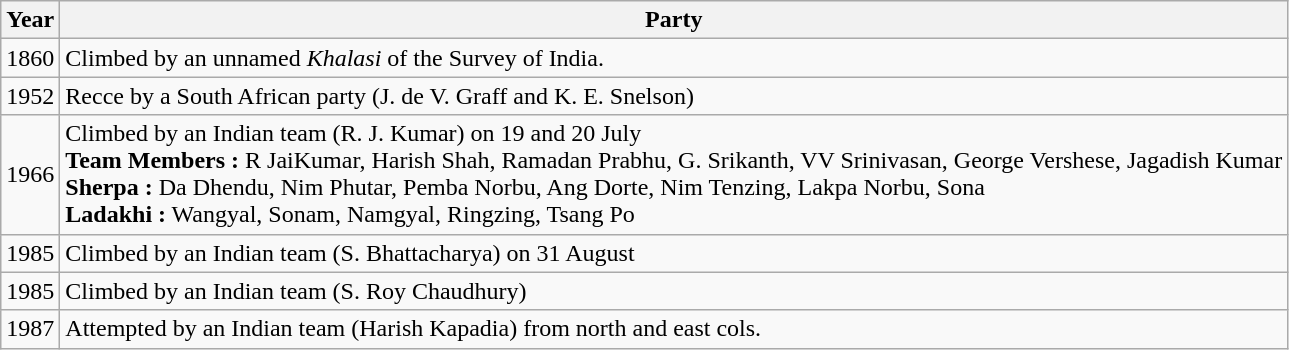<table class="wikitable">
<tr>
<th>Year</th>
<th>Party</th>
</tr>
<tr>
<td>1860</td>
<td>Climbed by an unnamed <em>Khalasi</em> of the Survey of India.</td>
</tr>
<tr>
<td>1952</td>
<td>Recce by a South African party (J. de V. Graff and K. E. Snelson)</td>
</tr>
<tr>
<td>1966</td>
<td>Climbed by an Indian team (R. J. Kumar) on 19 and 20 July<br><strong>Team Members :</strong>
R JaiKumar, Harish Shah, Ramadan Prabhu, G. Srikanth, VV Srinivasan, George Vershese, Jagadish Kumar<br><strong>Sherpa :</strong>
Da Dhendu, Nim Phutar, Pemba Norbu, Ang Dorte, Nim Tenzing, Lakpa Norbu, Sona<br><strong>Ladakhi :</strong>
Wangyal, Sonam, Namgyal, Ringzing, Tsang Po
</td>
</tr>
<tr>
<td>1985</td>
<td>Climbed by an Indian team (S. Bhattacharya) on 31 August</td>
</tr>
<tr>
<td>1985</td>
<td>Climbed by an Indian team (S. Roy Chaudhury)</td>
</tr>
<tr>
<td>1987</td>
<td>Attempted by an Indian team (Harish Kapadia) from north and east cols.</td>
</tr>
</table>
